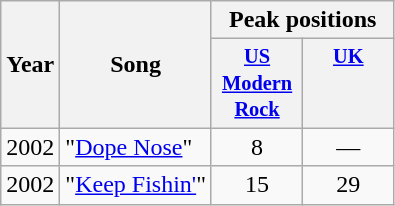<table class="wikitable">
<tr>
<th rowspan="2">Year</th>
<th rowspan="2">Song</th>
<th colspan="8">Peak positions</th>
</tr>
<tr style="font-size:85%;line-height:1.3;vertical-align:top">
<th style="width:4em"><a href='#'>US Modern Rock</a><br></th>
<th style="width:4em"><a href='#'>UK</a><br></th>
</tr>
<tr>
<td>2002</td>
<td>"<a href='#'>Dope Nose</a>"</td>
<td align="center">8</td>
<td align="center">—</td>
</tr>
<tr>
<td>2002</td>
<td>"<a href='#'>Keep Fishin'</a>"</td>
<td align="center">15</td>
<td align="center">29</td>
</tr>
</table>
